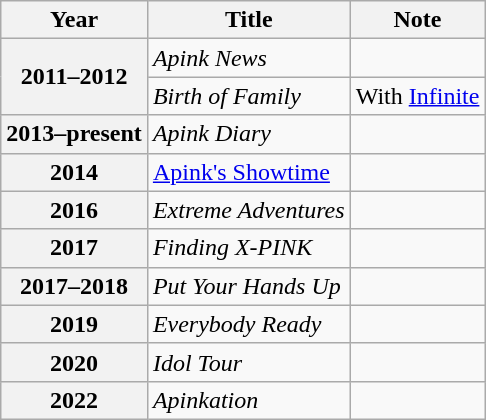<table class="wikitable plainrowheaders sortable">
<tr>
<th scope="col">Year</th>
<th scope="col">Title</th>
<th scope="col">Note</th>
</tr>
<tr>
<th scope="row" rowspan="2">2011–2012</th>
<td><em>Apink News</em></td>
<td></td>
</tr>
<tr>
<td><em>Birth of Family</em></td>
<td>With <a href='#'>Infinite</a></td>
</tr>
<tr>
<th scope="row">2013–present</th>
<td><em>Apink Diary</em></td>
<td></td>
</tr>
<tr>
<th scope="row">2014</th>
<td><a href='#'>Apink's Showtime</a></td>
<td></td>
</tr>
<tr>
<th scope="row">2016</th>
<td><em>Extreme Adventures</em></td>
<td></td>
</tr>
<tr>
<th scope="row">2017</th>
<td><em>Finding X-PINK</em></td>
<td></td>
</tr>
<tr>
<th scope="row">2017–2018</th>
<td><em>Put Your Hands Up</em></td>
<td></td>
</tr>
<tr>
<th scope="row">2019</th>
<td><em>Everybody Ready</em></td>
<td></td>
</tr>
<tr>
<th scope="row">2020</th>
<td><em>Idol Tour</em></td>
<td></td>
</tr>
<tr>
<th scope="row">2022</th>
<td><em>Apinkation</em></td>
<td></td>
</tr>
</table>
